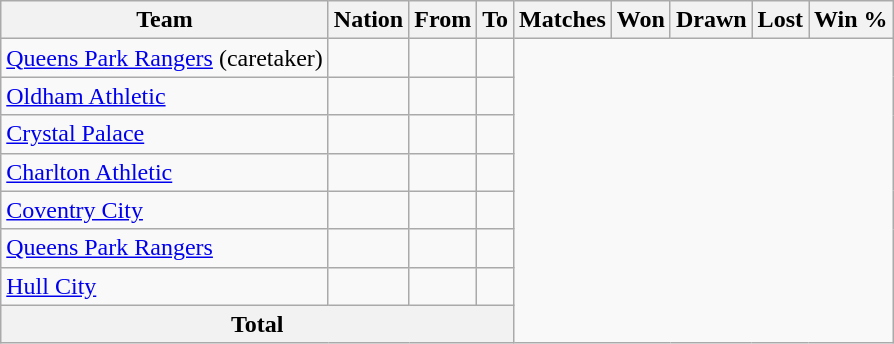<table class="wikitable sortable" style="text-align: center">
<tr>
<th>Team</th>
<th class="unsortable">Nation</th>
<th>From</th>
<th>To</th>
<th>Matches</th>
<th>Won</th>
<th>Drawn</th>
<th>Lost</th>
<th>Win %</th>
</tr>
<tr>
<td align=left><a href='#'>Queens Park Rangers</a> (caretaker)</td>
<td></td>
<td align=left></td>
<td align=left><br></td>
</tr>
<tr>
<td align=left><a href='#'>Oldham Athletic</a></td>
<td></td>
<td align=left></td>
<td align=left><br></td>
</tr>
<tr>
<td align=left><a href='#'>Crystal Palace</a></td>
<td></td>
<td align=left></td>
<td align=left><br></td>
</tr>
<tr>
<td align=left><a href='#'>Charlton Athletic</a></td>
<td></td>
<td align=left></td>
<td align=left><br></td>
</tr>
<tr>
<td align=left><a href='#'>Coventry City</a></td>
<td></td>
<td align=left></td>
<td align=left><br></td>
</tr>
<tr>
<td align=left><a href='#'>Queens Park Rangers</a></td>
<td></td>
<td align=left></td>
<td align=left><br></td>
</tr>
<tr>
<td align=left><a href='#'>Hull City</a></td>
<td></td>
<td align=left></td>
<td align=left><br></td>
</tr>
<tr>
<th colspan="4">Total<br></th>
</tr>
</table>
